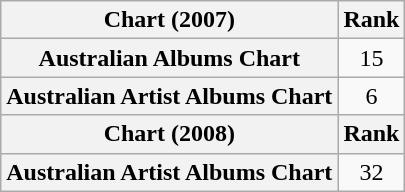<table class="wikitable sortable plainrowheaders" style="text-align:center">
<tr>
<th scope="col">Chart (2007)</th>
<th scope="col">Rank</th>
</tr>
<tr>
<th scope="row">Australian Albums Chart</th>
<td>15</td>
</tr>
<tr>
<th scope="row">Australian Artist Albums Chart</th>
<td>6</td>
</tr>
<tr>
<th scope="col">Chart (2008)</th>
<th scope="col">Rank</th>
</tr>
<tr>
<th scope="row">Australian Artist Albums Chart</th>
<td>32</td>
</tr>
</table>
